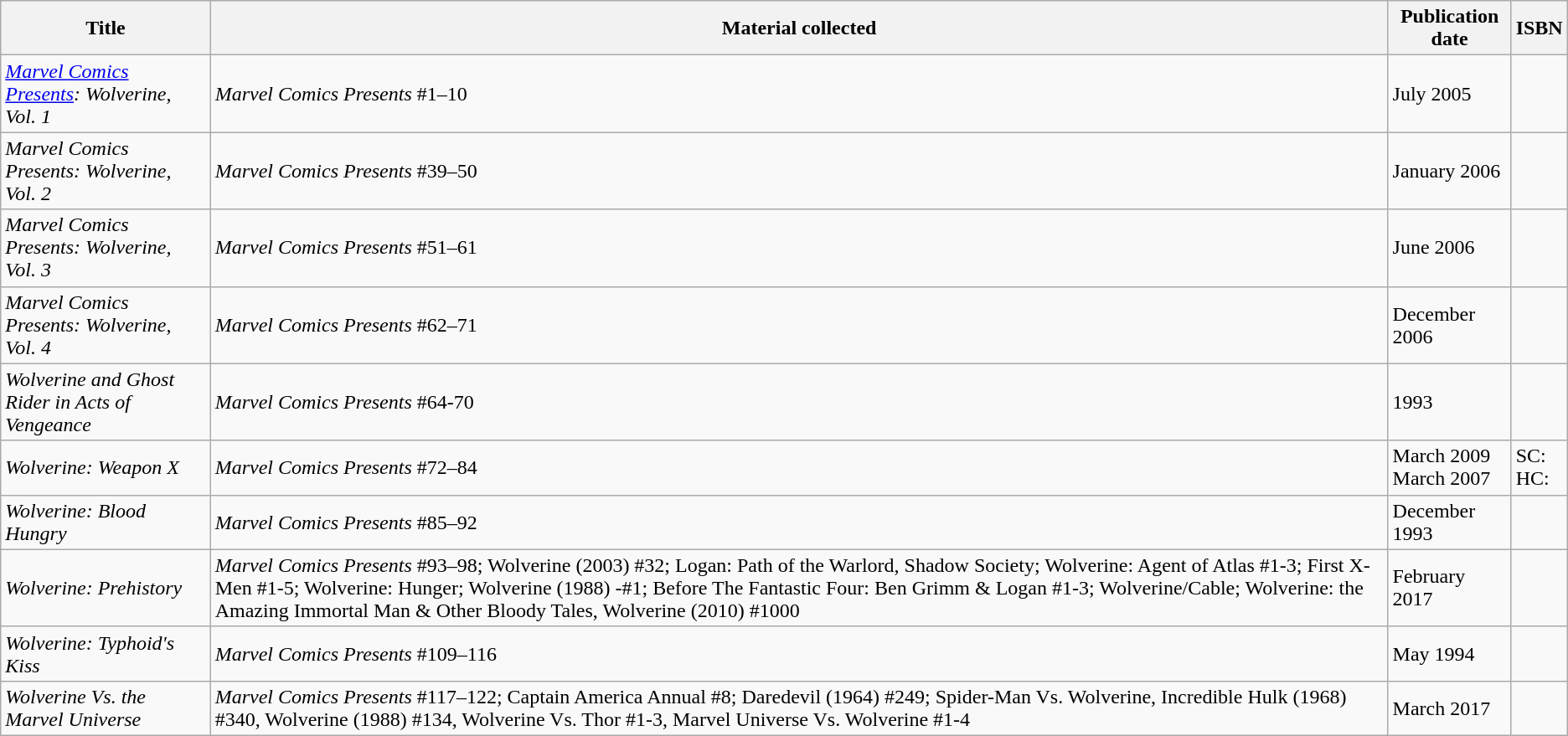<table class="wikitable">
<tr>
<th>Title</th>
<th>Material collected</th>
<th>Publication date</th>
<th>ISBN</th>
</tr>
<tr>
<td><em><a href='#'>Marvel Comics Presents</a>: Wolverine, Vol. 1</em></td>
<td><em>Marvel Comics Presents</em> #1–10</td>
<td>July 2005</td>
<td></td>
</tr>
<tr>
<td><em>Marvel Comics Presents: Wolverine, Vol. 2</em></td>
<td><em>Marvel Comics Presents</em> #39–50</td>
<td>January 2006</td>
<td></td>
</tr>
<tr>
<td><em>Marvel Comics Presents: Wolverine, Vol. 3</em></td>
<td><em>Marvel Comics Presents</em> #51–61</td>
<td>June 2006</td>
<td></td>
</tr>
<tr>
<td><em>Marvel Comics Presents: Wolverine, Vol. 4</em></td>
<td><em>Marvel Comics Presents</em> #62–71</td>
<td>December 2006</td>
<td></td>
</tr>
<tr>
<td><em>Wolverine and Ghost Rider in Acts of Vengeance</em></td>
<td><em>Marvel Comics Presents</em> #64-70</td>
<td>1993</td>
<td></td>
</tr>
<tr>
<td><em>Wolverine: Weapon X</em></td>
<td><em>Marvel Comics Presents</em> #72–84</td>
<td>March 2009<br>March 2007</td>
<td>SC: <br>HC: </td>
</tr>
<tr>
<td><em>Wolverine: Blood Hungry</em></td>
<td><em>Marvel Comics Presents</em> #85–92</td>
<td>December 1993</td>
<td></td>
</tr>
<tr>
<td><em>Wolverine: Prehistory</em></td>
<td><em>Marvel Comics Presents</em> #93–98; Wolverine (2003) #32; Logan: Path of the Warlord, Shadow Society; Wolverine: Agent of Atlas #1-3; First X-Men #1-5; Wolverine: Hunger; Wolverine (1988) -#1; Before The Fantastic Four: Ben Grimm & Logan #1-3; Wolverine/Cable; Wolverine: the Amazing Immortal Man & Other Bloody Tales, Wolverine (2010) #1000</td>
<td>February 2017</td>
<td></td>
</tr>
<tr>
<td><em>Wolverine: Typhoid's Kiss</em></td>
<td><em>Marvel Comics Presents</em> #109–116</td>
<td>May 1994</td>
<td></td>
</tr>
<tr>
<td><em>Wolverine Vs. the Marvel Universe</em></td>
<td><em>Marvel Comics Presents</em> #117–122; Captain America Annual #8; Daredevil (1964) #249; Spider-Man Vs. Wolverine, Incredible Hulk (1968) #340, Wolverine (1988) #134, Wolverine Vs. Thor #1-3, Marvel Universe Vs. Wolverine #1-4</td>
<td>March 2017</td>
<td></td>
</tr>
</table>
